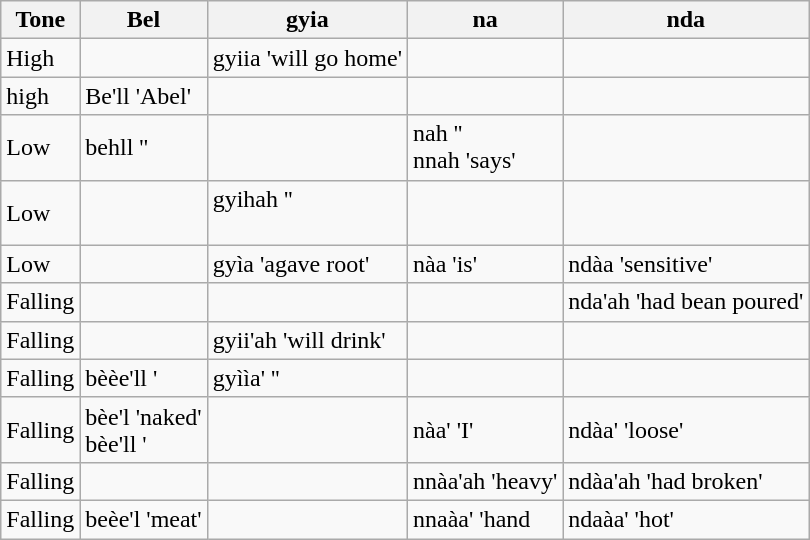<table class="wikitable">
<tr>
<th>Tone</th>
<th>Bel</th>
<th>gyia</th>
<th>na</th>
<th>nda</th>
</tr>
<tr>
<td>High</td>
<td></td>
<td>gyiia 'will go home'</td>
<td></td>
<td></td>
</tr>
<tr>
<td>high</td>
<td>Be'll 'Abel'</td>
<td></td>
<td></td>
<td></td>
</tr>
<tr>
<td>Low</td>
<td>behll ''</td>
<td></td>
<td>nah ''<br>nnah 'says'</td>
<td></td>
</tr>
<tr>
<td>Low</td>
<td></td>
<td>gyihah ''<br><br></td>
<td></td>
<td></td>
</tr>
<tr>
<td>Low</td>
<td></td>
<td>gyìa 'agave root'</td>
<td>nàa 'is'</td>
<td>ndàa 'sensitive'</td>
</tr>
<tr>
<td>Falling</td>
<td></td>
<td></td>
<td></td>
<td>nda'ah 'had bean poured'</td>
</tr>
<tr>
<td>Falling</td>
<td></td>
<td>gyii'ah 'will drink'</td>
<td></td>
<td></td>
</tr>
<tr>
<td>Falling</td>
<td>bèèe'll '</td>
<td>gyììa' ''</td>
<td></td>
<td></td>
</tr>
<tr>
<td>Falling</td>
<td>bèe'l 'naked'<br>bèe'll '</td>
<td></td>
<td>nàa' 'I'</td>
<td>ndàa' 'loose'</td>
</tr>
<tr>
<td>Falling</td>
<td></td>
<td></td>
<td>nnàa'ah 'heavy'</td>
<td>ndàa'ah 'had broken'</td>
</tr>
<tr>
<td>Falling</td>
<td>beèe'l 'meat'</td>
<td></td>
<td>nnaàa' 'hand</td>
<td>ndaàa' 'hot'</td>
</tr>
</table>
